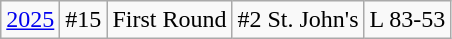<table class="wikitable">
<tr align="center">
<td><a href='#'>2025</a></td>
<td>#15</td>
<td>First Round</td>
<td>#2 St. John's</td>
<td>L 83-53</td>
</tr>
</table>
